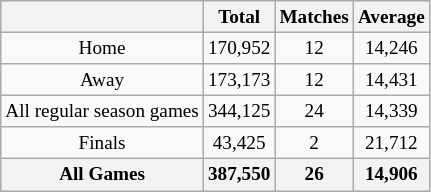<table class="wikitable" style="text-align:center; font-size:80%;">
<tr>
<th></th>
<th>Total</th>
<th>Matches</th>
<th>Average</th>
</tr>
<tr>
<td>Home</td>
<td>170,952</td>
<td>12</td>
<td>14,246</td>
</tr>
<tr>
<td>Away</td>
<td>173,173</td>
<td>12</td>
<td>14,431</td>
</tr>
<tr>
<td>All regular season games</td>
<td>344,125</td>
<td>24</td>
<td>14,339</td>
</tr>
<tr>
<td>Finals</td>
<td>43,425</td>
<td>2</td>
<td>21,712</td>
</tr>
<tr>
<th>All Games</th>
<th>387,550</th>
<th>26</th>
<th>14,906</th>
</tr>
</table>
